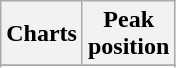<table class="wikitable sortable">
<tr>
<th>Charts</th>
<th>Peak<br>position</th>
</tr>
<tr>
</tr>
<tr>
</tr>
<tr>
</tr>
</table>
